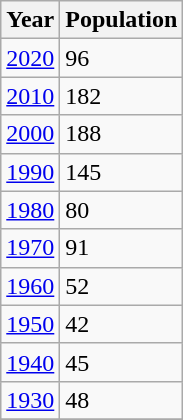<table class="wikitable">
<tr>
<th>Year</th>
<th>Population</th>
</tr>
<tr>
<td><a href='#'>2020</a></td>
<td>96</td>
</tr>
<tr>
<td><a href='#'>2010</a></td>
<td>182</td>
</tr>
<tr>
<td><a href='#'>2000</a></td>
<td>188</td>
</tr>
<tr>
<td><a href='#'>1990</a></td>
<td>145</td>
</tr>
<tr>
<td><a href='#'>1980</a></td>
<td>80</td>
</tr>
<tr>
<td><a href='#'>1970</a></td>
<td>91</td>
</tr>
<tr>
<td><a href='#'>1960</a></td>
<td>52</td>
</tr>
<tr>
<td><a href='#'>1950</a></td>
<td>42</td>
</tr>
<tr>
<td><a href='#'>1940</a></td>
<td>45</td>
</tr>
<tr>
<td><a href='#'>1930</a></td>
<td>48</td>
</tr>
<tr>
</tr>
</table>
